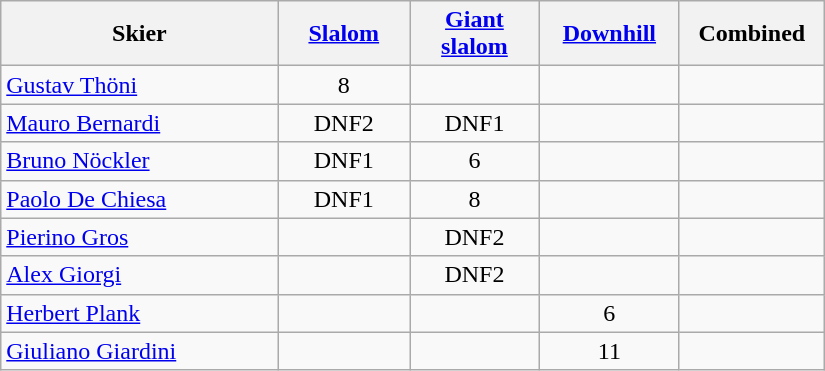<table class="wikitable" width=550px style="font-size:100%; text-align:center;">
<tr>
<th width=250px>Skier</th>
<th width=100px><a href='#'>Slalom</a></th>
<th width=100px><a href='#'>Giant slalom</a></th>
<th width=100px><a href='#'>Downhill</a></th>
<th width=100px>Combined</th>
</tr>
<tr>
<td align=left><a href='#'>Gustav Thöni</a></td>
<td>8</td>
<td></td>
<td></td>
<td></td>
</tr>
<tr>
<td align=left><a href='#'>Mauro Bernardi</a></td>
<td>DNF2</td>
<td>DNF1</td>
<td></td>
<td></td>
</tr>
<tr>
<td align=left><a href='#'>Bruno Nöckler</a></td>
<td>DNF1</td>
<td>6</td>
<td></td>
<td></td>
</tr>
<tr>
<td align=left><a href='#'>Paolo De Chiesa</a></td>
<td>DNF1</td>
<td>8</td>
<td></td>
<td></td>
</tr>
<tr>
<td align=left><a href='#'>Pierino Gros</a></td>
<td></td>
<td>DNF2</td>
<td></td>
<td></td>
</tr>
<tr>
<td align=left><a href='#'>Alex Giorgi</a></td>
<td></td>
<td>DNF2</td>
<td></td>
<td></td>
</tr>
<tr>
<td align=left><a href='#'>Herbert Plank</a></td>
<td></td>
<td></td>
<td>6</td>
<td></td>
</tr>
<tr>
<td align=left><a href='#'>Giuliano Giardini</a></td>
<td></td>
<td></td>
<td>11</td>
<td></td>
</tr>
</table>
